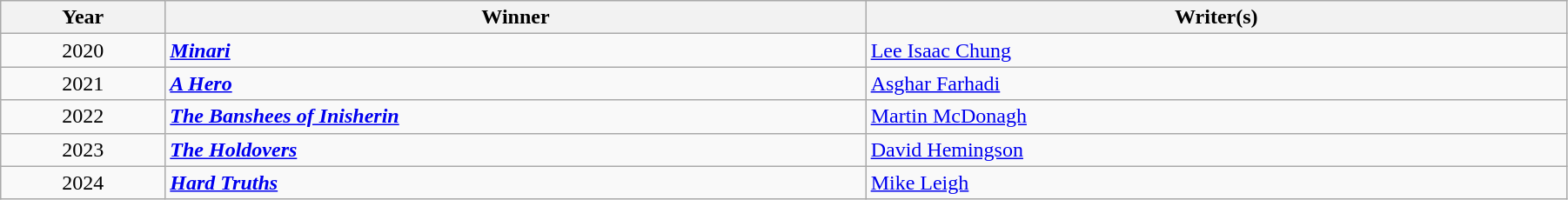<table class="wikitable" width="95%" cellpadding="5">
<tr>
<th width="100"><strong>Year</strong></th>
<th width="450"><strong>Winner</strong></th>
<th width="450"><strong>Writer(s)</strong></th>
</tr>
<tr>
<td style="text-align:center;">2020</td>
<td><strong><em><a href='#'>Minari</a></em></strong></td>
<td><a href='#'>Lee Isaac Chung</a></td>
</tr>
<tr>
<td style="text-align:center;">2021</td>
<td><strong><em><a href='#'>A Hero</a></em></strong></td>
<td><a href='#'>Asghar Farhadi</a></td>
</tr>
<tr>
<td style="text-align:center;">2022</td>
<td><strong><em><a href='#'>The Banshees of Inisherin</a></em></strong></td>
<td><a href='#'>Martin McDonagh</a></td>
</tr>
<tr>
<td style="text-align:center;">2023</td>
<td><strong><em><a href='#'>The Holdovers</a></em></strong></td>
<td><a href='#'>David Hemingson</a></td>
</tr>
<tr>
<td style="text-align:center;">2024</td>
<td><strong><em><a href='#'>Hard Truths</a></em></strong></td>
<td><a href='#'>Mike Leigh</a></td>
</tr>
</table>
